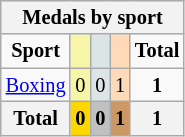<table class="wikitable" style="font-size:85%; text-align:center;">
<tr style="background:#efefef;">
<th colspan=5><strong>Medals by sport</strong></th>
</tr>
<tr>
<td><strong>Sport</strong></td>
<td style="background:#f7f6a8;"></td>
<td style="background:#dce5e5;"></td>
<td style="background:#ffdab9;"></td>
<td><strong>Total</strong></td>
</tr>
<tr>
<td><a href='#'>Boxing</a></td>
<td style="background:#F7F6A8;">0</td>
<td style="background:#DCE5E5;">0</td>
<td style="background:#FFDAB9;">1</td>
<td><strong>1</strong></td>
</tr>
<tr>
<th>Total</th>
<th style="background:gold;"  >0</th>
<th style="background:silver;">0</th>
<th style="background:#c96;"  >1</th>
<th>1</th>
</tr>
</table>
